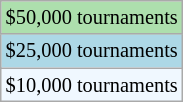<table class="wikitable" style="font-size:85%;">
<tr style="background:#addfad;">
<td>$50,000 tournaments</td>
</tr>
<tr style="background:lightblue;">
<td>$25,000 tournaments</td>
</tr>
<tr style="background:#f0f8ff;">
<td>$10,000 tournaments</td>
</tr>
</table>
